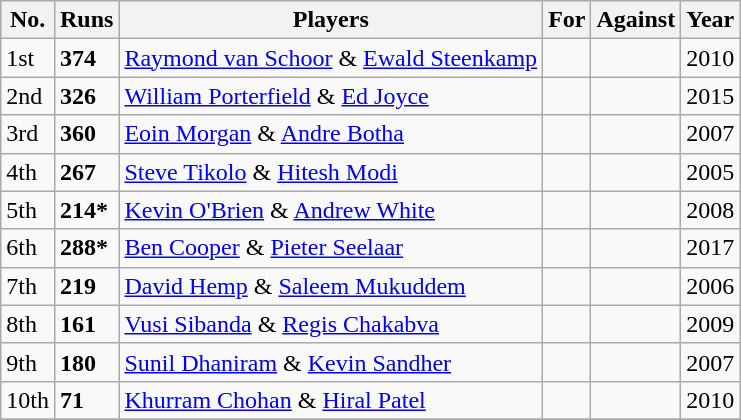<table class="wikitable">
<tr>
<th>No.</th>
<th>Runs</th>
<th>Players</th>
<th>For</th>
<th>Against</th>
<th>Year</th>
</tr>
<tr>
<td>1st</td>
<td><strong>374</strong></td>
<td><a href='#'>Raymond van Schoor</a> & <a href='#'>Ewald Steenkamp</a></td>
<td></td>
<td></td>
<td>2010</td>
</tr>
<tr>
<td>2nd</td>
<td><strong>326</strong></td>
<td><a href='#'>William Porterfield</a> & <a href='#'>Ed Joyce</a></td>
<td></td>
<td></td>
<td>2015</td>
</tr>
<tr>
<td>3rd</td>
<td><strong>360</strong></td>
<td><a href='#'>Eoin Morgan</a> & <a href='#'>Andre Botha</a></td>
<td></td>
<td></td>
<td>2007</td>
</tr>
<tr>
<td>4th</td>
<td><strong>267</strong></td>
<td><a href='#'>Steve Tikolo</a> & <a href='#'>Hitesh Modi</a></td>
<td></td>
<td></td>
<td>2005</td>
</tr>
<tr>
<td>5th</td>
<td><strong>214*</strong></td>
<td><a href='#'>Kevin O'Brien</a> & <a href='#'>Andrew White</a></td>
<td></td>
<td></td>
<td>2008</td>
</tr>
<tr>
<td>6th</td>
<td><strong>288*</strong></td>
<td><a href='#'>Ben Cooper</a> & <a href='#'>Pieter Seelaar</a></td>
<td></td>
<td></td>
<td>2017</td>
</tr>
<tr>
<td>7th</td>
<td><strong>219</strong></td>
<td><a href='#'>David Hemp</a> & <a href='#'>Saleem Mukuddem</a></td>
<td></td>
<td></td>
<td>2006</td>
</tr>
<tr>
<td>8th</td>
<td><strong>161</strong></td>
<td><a href='#'>Vusi Sibanda</a> & <a href='#'>Regis Chakabva</a></td>
<td></td>
<td></td>
<td>2009</td>
</tr>
<tr>
<td>9th</td>
<td><strong>180</strong></td>
<td><a href='#'>Sunil Dhaniram</a> & <a href='#'>Kevin Sandher</a></td>
<td></td>
<td></td>
<td>2007</td>
</tr>
<tr>
<td>10th</td>
<td><strong>71</strong></td>
<td><a href='#'>Khurram Chohan</a> & <a href='#'>Hiral Patel</a></td>
<td></td>
<td></td>
<td>2010</td>
</tr>
<tr>
</tr>
</table>
